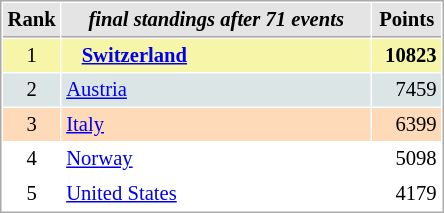<table cellspacing="1" cellpadding="3" style="border:1px solid #AAAAAA;font-size:86%">
<tr style="background-color: #E4E4E4;">
<th style="border-bottom:1px solid #AAAAAA; width: 10px;">Rank</th>
<th style="border-bottom:1px solid #AAAAAA; width: 200px;"><em>final standings after 71 events</em></th>
<th style="border-bottom:1px solid #AAAAAA; width: 40px;">Points</th>
</tr>
<tr style="background:#f7f6a8;">
<td align=center>1</td>
<td>   <strong><a href='#'>Switzerland</a></strong> </td>
<td align=right><strong>10823</strong></td>
</tr>
<tr style="background:#dce5e5;">
<td align=center>2</td>
<td> <a href='#'>Austria</a></td>
<td align=right>7459</td>
</tr>
<tr style="background:#ffdab9;">
<td align=center>3</td>
<td> <a href='#'>Italy</a></td>
<td align=right>6399</td>
</tr>
<tr>
<td align=center>4</td>
<td> <a href='#'>Norway</a></td>
<td align=right>5098</td>
</tr>
<tr>
<td align=center>5</td>
<td> <a href='#'>United States</a></td>
<td align=right>4179</td>
</tr>
</table>
